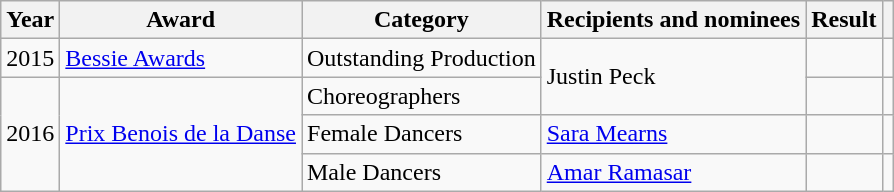<table class="wikitable">
<tr>
<th>Year</th>
<th>Award</th>
<th>Category</th>
<th>Recipients and nominees</th>
<th>Result</th>
<th></th>
</tr>
<tr>
<td>2015</td>
<td><a href='#'>Bessie Awards</a></td>
<td>Outstanding Production</td>
<td rowspan="2">Justin Peck</td>
<td></td>
<td></td>
</tr>
<tr>
<td rowspan="3">2016</td>
<td rowspan="3"><a href='#'>Prix Benois de la Danse</a></td>
<td>Choreographers</td>
<td></td>
<td></td>
</tr>
<tr>
<td>Female Dancers</td>
<td><a href='#'>Sara Mearns</a></td>
<td></td>
<td></td>
</tr>
<tr>
<td>Male Dancers</td>
<td><a href='#'>Amar Ramasar</a></td>
<td></td>
<td></td>
</tr>
</table>
